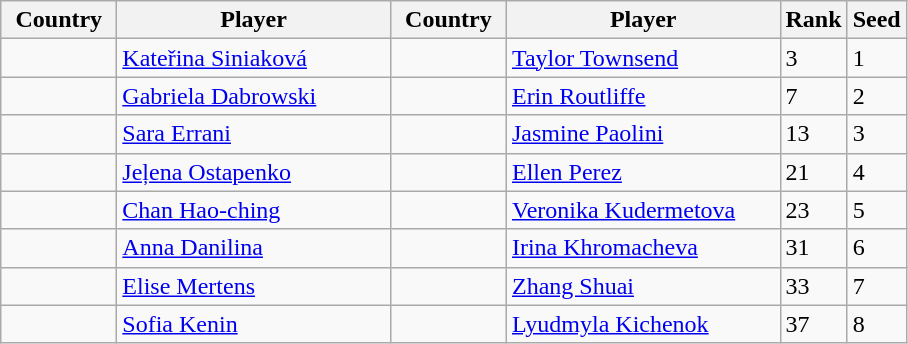<table class="sortable wikitable">
<tr>
<th width="70">Country</th>
<th width="175">Player</th>
<th width="70">Country</th>
<th width="175">Player</th>
<th>Rank</th>
<th>Seed</th>
</tr>
<tr>
<td></td>
<td><a href='#'>Kateřina Siniaková</a></td>
<td></td>
<td><a href='#'>Taylor Townsend</a></td>
<td>3</td>
<td>1</td>
</tr>
<tr>
<td></td>
<td><a href='#'>Gabriela Dabrowski</a></td>
<td></td>
<td><a href='#'>Erin Routliffe</a></td>
<td>7</td>
<td>2</td>
</tr>
<tr>
<td></td>
<td><a href='#'>Sara Errani</a></td>
<td></td>
<td><a href='#'>Jasmine Paolini</a></td>
<td>13</td>
<td>3</td>
</tr>
<tr>
<td></td>
<td><a href='#'>Jeļena Ostapenko</a></td>
<td></td>
<td><a href='#'>Ellen Perez</a></td>
<td>21</td>
<td>4</td>
</tr>
<tr>
<td></td>
<td><a href='#'>Chan Hao-ching</a></td>
<td></td>
<td><a href='#'>Veronika Kudermetova</a></td>
<td>23</td>
<td>5</td>
</tr>
<tr>
<td></td>
<td><a href='#'>Anna Danilina</a></td>
<td></td>
<td><a href='#'>Irina Khromacheva</a></td>
<td>31</td>
<td>6</td>
</tr>
<tr>
<td></td>
<td><a href='#'>Elise Mertens</a></td>
<td></td>
<td><a href='#'>Zhang Shuai</a></td>
<td>33</td>
<td>7</td>
</tr>
<tr>
<td></td>
<td><a href='#'>Sofia Kenin</a></td>
<td></td>
<td><a href='#'>Lyudmyla Kichenok</a></td>
<td>37</td>
<td>8</td>
</tr>
</table>
